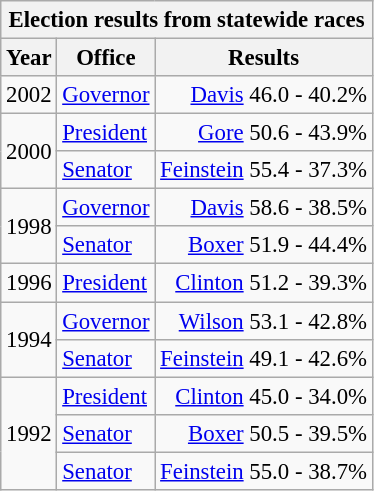<table class="wikitable" style="font-size:95%;">
<tr>
<th colspan="3">Election results from statewide races</th>
</tr>
<tr>
<th>Year</th>
<th>Office</th>
<th>Results</th>
</tr>
<tr>
<td rowspan=1>2002</td>
<td><a href='#'>Governor</a></td>
<td align="right" ><a href='#'>Davis</a> 46.0 - 40.2%</td>
</tr>
<tr>
<td rowspan=2>2000</td>
<td><a href='#'>President</a></td>
<td align="right" ><a href='#'>Gore</a> 50.6 - 43.9%</td>
</tr>
<tr>
<td><a href='#'>Senator</a></td>
<td align="right" ><a href='#'>Feinstein</a> 55.4 - 37.3%</td>
</tr>
<tr>
<td rowspan=2>1998</td>
<td><a href='#'>Governor</a></td>
<td align="right" ><a href='#'>Davis</a> 58.6 - 38.5%</td>
</tr>
<tr>
<td><a href='#'>Senator</a></td>
<td align="right" ><a href='#'>Boxer</a> 51.9 - 44.4%</td>
</tr>
<tr>
<td rowspan=1>1996</td>
<td><a href='#'>President</a></td>
<td align="right" ><a href='#'>Clinton</a> 51.2 - 39.3%</td>
</tr>
<tr>
<td rowspan=2>1994</td>
<td><a href='#'>Governor</a></td>
<td align="right" ><a href='#'>Wilson</a> 53.1 - 42.8%</td>
</tr>
<tr>
<td><a href='#'>Senator</a></td>
<td align="right" ><a href='#'>Feinstein</a> 49.1 - 42.6%</td>
</tr>
<tr>
<td rowspan=3>1992</td>
<td><a href='#'>President</a></td>
<td align="right" ><a href='#'>Clinton</a> 45.0 - 34.0%</td>
</tr>
<tr>
<td><a href='#'>Senator</a></td>
<td align="right" ><a href='#'>Boxer</a> 50.5 - 39.5%</td>
</tr>
<tr>
<td><a href='#'>Senator</a></td>
<td align="right" ><a href='#'>Feinstein</a> 55.0 - 38.7%</td>
</tr>
</table>
